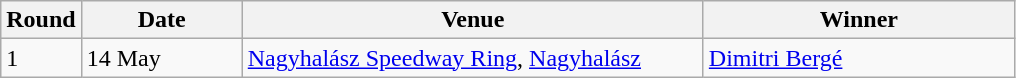<table class="wikitable" style="font-size: 100%">
<tr>
<th width=30>Round</th>
<th width=100>Date</th>
<th width=300>Venue</th>
<th width=200>Winner</th>
</tr>
<tr>
<td>1</td>
<td>14 May</td>
<td> <a href='#'>Nagyhalász Speedway Ring</a>, <a href='#'>Nagyhalász</a></td>
<td> <a href='#'>Dimitri Bergé</a></td>
</tr>
</table>
